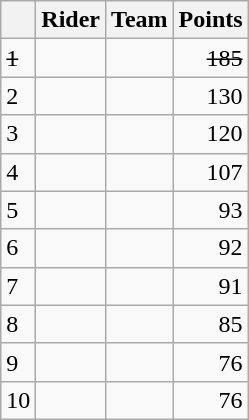<table class="wikitable">
<tr>
<th></th>
<th>Rider</th>
<th>Team</th>
<th>Points</th>
</tr>
<tr>
<td><s>1</s></td>
<td><s></s></td>
<td><s></s></td>
<td align=right><s>185</s></td>
</tr>
<tr>
<td>2</td>
<td> </td>
<td></td>
<td align=right>130</td>
</tr>
<tr>
<td>3</td>
<td></td>
<td></td>
<td align=right>120</td>
</tr>
<tr>
<td>4</td>
<td></td>
<td></td>
<td align=right>107</td>
</tr>
<tr>
<td>5</td>
<td> </td>
<td></td>
<td align=right>93</td>
</tr>
<tr>
<td>6</td>
<td></td>
<td></td>
<td align=right>92</td>
</tr>
<tr>
<td>7</td>
<td></td>
<td></td>
<td align=right>91</td>
</tr>
<tr>
<td>8</td>
<td> </td>
<td></td>
<td align=right>85</td>
</tr>
<tr>
<td>9</td>
<td></td>
<td></td>
<td align=right>76</td>
</tr>
<tr>
<td>10</td>
<td></td>
<td></td>
<td align=right>76</td>
</tr>
</table>
